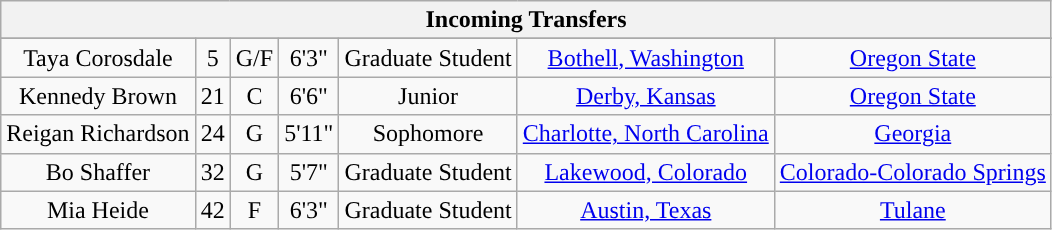<table class="wikitable sortable" border="1" style="text-align: center;">
<tr>
<th colspan=7>Incoming Transfers</th>
</tr>
<tr align=center>
</tr>
<tr>
<td>Taya Corosdale</td>
<td>5</td>
<td>G/F</td>
<td>6'3"</td>
<td>Graduate Student</td>
<td><a href='#'>Bothell, Washington</a></td>
<td><a href='#'>Oregon State</a></td>
</tr>
<tr>
<td>Kennedy Brown</td>
<td>21</td>
<td>C</td>
<td>6'6"</td>
<td>Junior</td>
<td><a href='#'>Derby, Kansas</a></td>
<td><a href='#'>Oregon State</a></td>
</tr>
<tr>
<td>Reigan Richardson</td>
<td>24</td>
<td>G</td>
<td>5'11"</td>
<td>Sophomore</td>
<td><a href='#'>Charlotte, North Carolina</a></td>
<td><a href='#'>Georgia</a></td>
</tr>
<tr>
<td>Bo Shaffer</td>
<td>32</td>
<td>G</td>
<td>5'7"</td>
<td>Graduate Student</td>
<td><a href='#'>Lakewood, Colorado</a></td>
<td><a href='#'>Colorado-Colorado Springs</a></td>
</tr>
<tr>
<td>Mia Heide</td>
<td>42</td>
<td>F</td>
<td>6'3"</td>
<td>Graduate Student</td>
<td><a href='#'>Austin, Texas</a></td>
<td><a href='#'>Tulane</a></td>
</tr>
</table>
